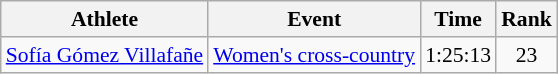<table class=wikitable style=font-size:90%;text-align:center>
<tr>
<th>Athlete</th>
<th>Event</th>
<th>Time</th>
<th>Rank</th>
</tr>
<tr>
<td align=left><a href='#'>Sofía Gómez Villafañe</a></td>
<td align=left><a href='#'>Women's cross-country</a></td>
<td>1:25:13</td>
<td>23</td>
</tr>
</table>
